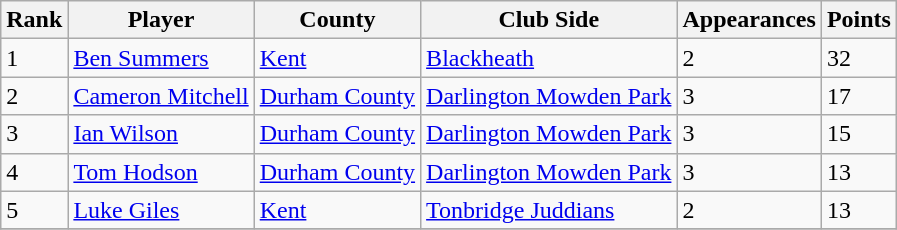<table class="wikitable">
<tr>
<th>Rank</th>
<th>Player</th>
<th>County</th>
<th>Club Side</th>
<th>Appearances</th>
<th>Points</th>
</tr>
<tr>
<td>1</td>
<td> <a href='#'>Ben Summers</a></td>
<td><a href='#'>Kent</a></td>
<td><a href='#'>Blackheath</a></td>
<td>2</td>
<td>32</td>
</tr>
<tr>
<td>2</td>
<td> <a href='#'>Cameron Mitchell</a></td>
<td><a href='#'>Durham County</a></td>
<td><a href='#'>Darlington Mowden Park</a></td>
<td>3</td>
<td>17</td>
</tr>
<tr>
<td>3</td>
<td> <a href='#'>Ian Wilson</a></td>
<td><a href='#'>Durham County</a></td>
<td><a href='#'>Darlington Mowden Park</a></td>
<td>3</td>
<td>15</td>
</tr>
<tr>
<td>4</td>
<td> <a href='#'>Tom Hodson</a></td>
<td><a href='#'>Durham County</a></td>
<td><a href='#'>Darlington Mowden Park</a></td>
<td>3</td>
<td>13</td>
</tr>
<tr>
<td>5</td>
<td> <a href='#'>Luke Giles</a></td>
<td><a href='#'>Kent</a></td>
<td><a href='#'>Tonbridge Juddians</a></td>
<td>2</td>
<td>13</td>
</tr>
<tr>
</tr>
</table>
